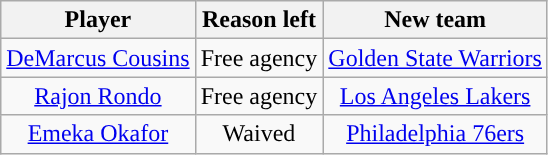<table class="wikitable sortable sortable" style="text-align:center;">
<tr>
<th>Player</th>
<th>Reason left</th>
<th>New team</th>
</tr>
<tr>
<td><a href='#'>DeMarcus Cousins</a></td>
<td>Free agency</td>
<td><a href='#'>Golden State Warriors</a></td>
</tr>
<tr>
<td><a href='#'>Rajon Rondo</a></td>
<td>Free agency</td>
<td><a href='#'>Los Angeles Lakers</a></td>
</tr>
<tr>
<td><a href='#'>Emeka Okafor</a></td>
<td>Waived</td>
<td><a href='#'>Philadelphia 76ers</a></td>
</tr>
</table>
